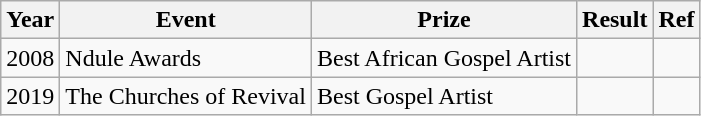<table class="wikitable">
<tr>
<th>Year</th>
<th>Event</th>
<th>Prize</th>
<th>Result</th>
<th>Ref</th>
</tr>
<tr>
<td>2008</td>
<td>Ndule Awards</td>
<td>Best African Gospel Artist</td>
<td></td>
<td></td>
</tr>
<tr>
<td>2019</td>
<td>The Churches of Revival</td>
<td>Best Gospel Artist</td>
<td></td>
<td></td>
</tr>
</table>
